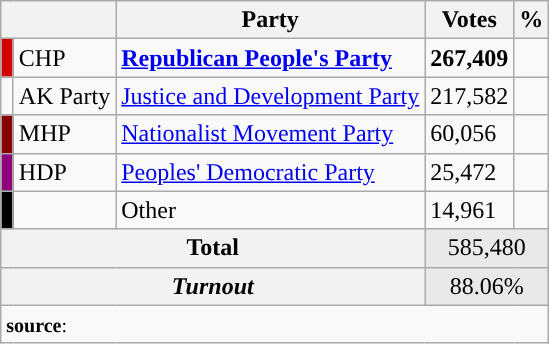<table class="wikitable">
<tr>
<th colspan="2" align="center"></th>
<th align="center">Party</th>
<th align="center">Votes</th>
<th align="center">%</th>
</tr>
<tr align="left">
<td bgcolor="#d50000" width="1"></td>
<td>CHP</td>
<td><strong><a href='#'>Republican People's Party</a></strong></td>
<td><strong>267,409</strong></td>
<td><strong></strong></td>
</tr>
<tr align="left">
<td></td>
<td>AK Party</td>
<td><a href='#'>Justice and Development Party</a></td>
<td>217,582</td>
<td></td>
</tr>
<tr align="left">
<td bgcolor="#870000" width="1"></td>
<td>MHP</td>
<td><a href='#'>Nationalist Movement Party</a></td>
<td>60,056</td>
<td></td>
</tr>
<tr align="left">
<td bgcolor="#91007B" width="1"></td>
<td>HDP</td>
<td><a href='#'>Peoples' Democratic Party</a></td>
<td>25,472</td>
<td></td>
</tr>
<tr align="left">
<td bgcolor=" " width="1"></td>
<td></td>
<td>Other</td>
<td>14,961</td>
<td></td>
</tr>
<tr align="left" style="background-color:#E9E9E9">
<th colspan="3" align="center"><strong>Total</strong></th>
<td colspan="5" align="center">585,480</td>
</tr>
<tr align="left" style="background-color:#E9E9E9">
<th colspan="3" align="center"><em>Turnout</em></th>
<td colspan="5" align="center">88.06%</td>
</tr>
<tr>
<td colspan="9" align="left"><small><strong>source</strong>: </small></td>
</tr>
</table>
